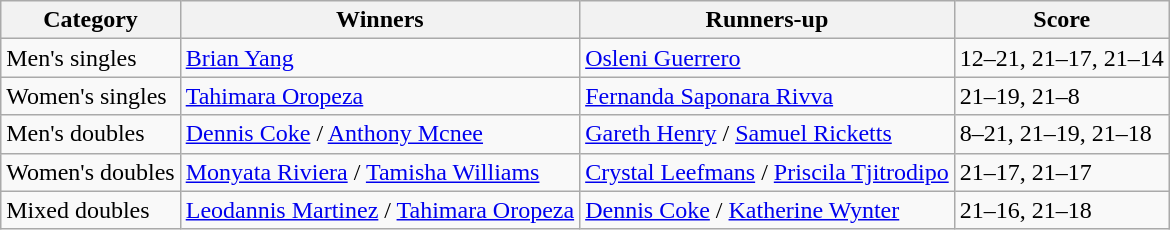<table class=wikitable style="white-space:nowrap;">
<tr>
<th>Category</th>
<th>Winners</th>
<th>Runners-up</th>
<th>Score</th>
</tr>
<tr>
<td>Men's singles</td>
<td> <a href='#'>Brian Yang</a></td>
<td> <a href='#'>Osleni Guerrero</a></td>
<td>12–21, 21–17, 21–14</td>
</tr>
<tr>
<td>Women's singles</td>
<td> <a href='#'>Tahimara Oropeza</a></td>
<td> <a href='#'>Fernanda Saponara Rivva</a></td>
<td>21–19, 21–8</td>
</tr>
<tr>
<td>Men's doubles</td>
<td> <a href='#'>Dennis Coke</a> / <a href='#'>Anthony Mcnee</a></td>
<td> <a href='#'>Gareth Henry</a> / <a href='#'>Samuel Ricketts</a></td>
<td>8–21, 21–19, 21–18</td>
</tr>
<tr>
<td>Women's doubles</td>
<td> <a href='#'>Monyata Riviera</a> / <a href='#'>Tamisha Williams</a></td>
<td> <a href='#'>Crystal Leefmans</a> / <a href='#'>Priscila Tjitrodipo</a></td>
<td>21–17, 21–17</td>
</tr>
<tr>
<td>Mixed doubles</td>
<td> <a href='#'>Leodannis Martinez</a> / <a href='#'>Tahimara Oropeza</a></td>
<td> <a href='#'>Dennis Coke</a> / <a href='#'>Katherine Wynter</a></td>
<td>21–16, 21–18</td>
</tr>
</table>
